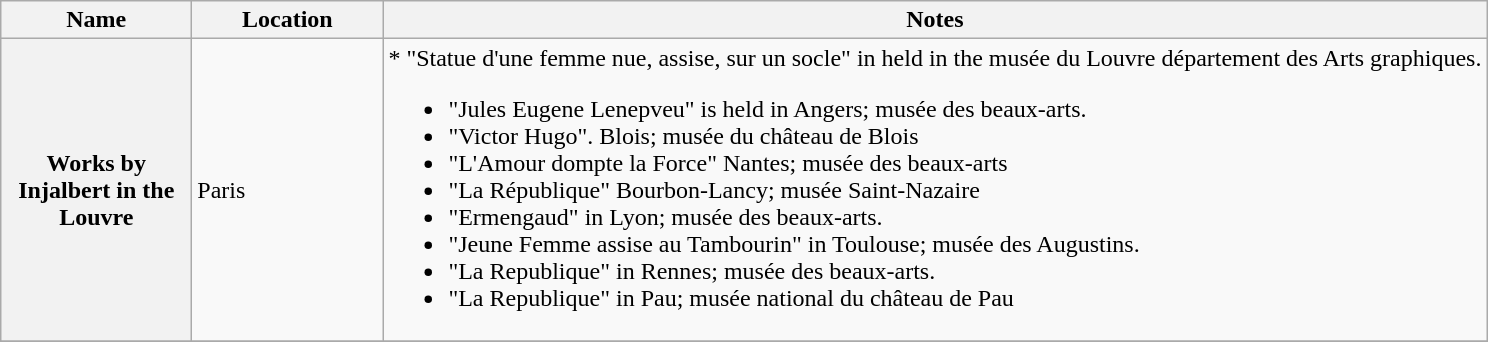<table class="wikitable sortable plainrowheaders">
<tr>
<th scope="col" style="width:120px">Name</th>
<th scope="col" style="width:120px">Location</th>
<th scope="col" class="unsortable">Notes</th>
</tr>
<tr>
<th scope="row">Works by Injalbert in the Louvre</th>
<td>Paris<br></td>
<td>* "Statue d'une femme nue, assise, sur un socle" in held in the musée du Louvre département des Arts graphiques.<br><ul><li>"Jules Eugene Lenepveu" is held in Angers; musée des beaux-arts.</li><li>"Victor Hugo".  Blois; musée du château de Blois</li><li>"L'Amour dompte la Force"  Nantes; musée des beaux-arts</li><li>"La République"  Bourbon-Lancy; musée Saint-Nazaire</li><li>"Ermengaud"  in Lyon; musée des beaux-arts.</li><li>"Jeune Femme assise au Tambourin" in Toulouse; musée des Augustins.</li><li>"La Republique" in Rennes; musée des beaux-arts.</li><li>"La Republique" in Pau; musée national du château de Pau</li></ul></td>
</tr>
<tr>
</tr>
</table>
